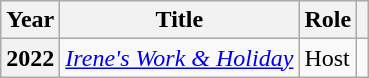<table class="wikitable plainrowheaders">
<tr>
<th scope="col">Year</th>
<th scope="col">Title</th>
<th scope="col">Role</th>
<th scope="col" class="unsortable"></th>
</tr>
<tr>
<th scope="row">2022</th>
<td><em><a href='#'>Irene's Work & Holiday</a></em></td>
<td>Host</td>
<td style="text-align:center"></td>
</tr>
</table>
